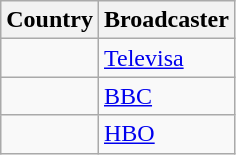<table class="wikitable">
<tr>
<th align=center>Country</th>
<th align=center>Broadcaster</th>
</tr>
<tr>
<td></td>
<td><a href='#'>Televisa</a></td>
</tr>
<tr>
<td></td>
<td><a href='#'>BBC</a></td>
</tr>
<tr>
<td></td>
<td><a href='#'>HBO</a></td>
</tr>
</table>
